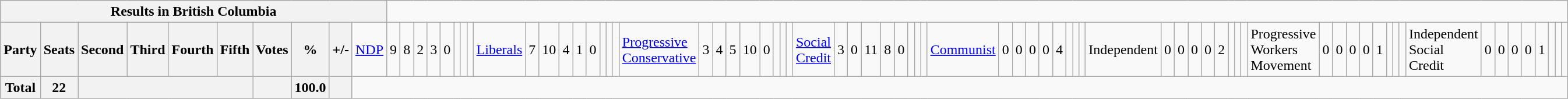<table class="wikitable">
<tr>
<th colspan=11>Results in British Columbia</th>
</tr>
<tr>
<th colspan=2>Party</th>
<th>Seats</th>
<th>Second</th>
<th>Third</th>
<th>Fourth</th>
<th>Fifth</th>
<th>Votes</th>
<th>%</th>
<th>+/-<br></th>
<td><a href='#'>NDP</a></td>
<td align="right">9</td>
<td align="right">8</td>
<td align="right">2</td>
<td align="right">3</td>
<td align="right">0</td>
<td align="right"></td>
<td align="right"></td>
<td align="right"><br></td>
<td><a href='#'>Liberals</a></td>
<td align="right">7</td>
<td align="right">10</td>
<td align="right">4</td>
<td align="right">1</td>
<td align="right">0</td>
<td align="right"></td>
<td align="right"></td>
<td align="right"><br></td>
<td><a href='#'>Progressive Conservative</a></td>
<td align="right">3</td>
<td align="right">4</td>
<td align="right">5</td>
<td align="right">10</td>
<td align="right">0</td>
<td align="right"></td>
<td align="right"></td>
<td align="right"><br></td>
<td><a href='#'>Social Credit</a></td>
<td align="right">3</td>
<td align="right">0</td>
<td align="right">11</td>
<td align="right">8</td>
<td align="right">0</td>
<td align="right"></td>
<td align="right"></td>
<td align="right"><br></td>
<td><a href='#'>Communist</a></td>
<td align="right">0</td>
<td align="right">0</td>
<td align="right">0</td>
<td align="right">0</td>
<td align="right">4</td>
<td align="right"></td>
<td align="right"></td>
<td align="right"><br></td>
<td>Independent</td>
<td align="right">0</td>
<td align="right">0</td>
<td align="right">0</td>
<td align="right">0</td>
<td align="right">2</td>
<td align="right"></td>
<td align="right"></td>
<td align="right"><br></td>
<td>Progressive Workers Movement</td>
<td align="right">0</td>
<td align="right">0</td>
<td align="right">0</td>
<td align="right">0</td>
<td align="right">1</td>
<td align="right"></td>
<td align="right"></td>
<td align="right"><br></td>
<td>Independent Social Credit</td>
<td align="right">0</td>
<td align="right">0</td>
<td align="right">0</td>
<td align="right">0</td>
<td align="right">1</td>
<td align="right"></td>
<td align="right"></td>
<td align="right"></td>
</tr>
<tr>
<th colspan="2">Total</th>
<th>22</th>
<th colspan="4"></th>
<th></th>
<th>100.0</th>
<th></th>
</tr>
</table>
